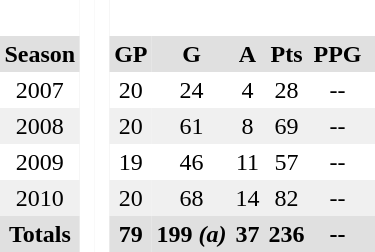<table BORDER="0" CELLPADDING="3" CELLSPACING="0">
<tr ALIGN="center" bgcolor="#e0e0e0">
<th colspan="1" bgcolor="#ffffff"> </th>
<th rowspan="99" bgcolor="#ffffff"> </th>
<th rowspan="99" bgcolor="#ffffff"> </th>
</tr>
<tr ALIGN="center" bgcolor="#e0e0e0">
<th>Season</th>
<th>GP</th>
<th>G</th>
<th>A</th>
<th>Pts</th>
<th>PPG</th>
<th></th>
</tr>
<tr ALIGN="center">
<td>2007</td>
<td>20</td>
<td>24</td>
<td>4</td>
<td>28</td>
<td>--</td>
<td></td>
</tr>
<tr ALIGN="center" bgcolor="#f0f0f0">
<td>2008</td>
<td>20</td>
<td>61</td>
<td>8</td>
<td>69</td>
<td>--</td>
<td></td>
</tr>
<tr ALIGN="center">
<td>2009</td>
<td>19</td>
<td>46</td>
<td>11</td>
<td>57</td>
<td>--</td>
<td></td>
</tr>
<tr ALIGN="center" bgcolor="#f0f0f0">
<td>2010</td>
<td>20</td>
<td>68</td>
<td>14</td>
<td>82</td>
<td>--</td>
<td></td>
</tr>
<tr ALIGN="center" bgcolor="#e0e0e0">
<th colspan="1.5">Totals</th>
<th>79</th>
<th>199 <em>(a)</em></th>
<th>37</th>
<th>236</th>
<th>--</th>
<th></th>
</tr>
</table>
